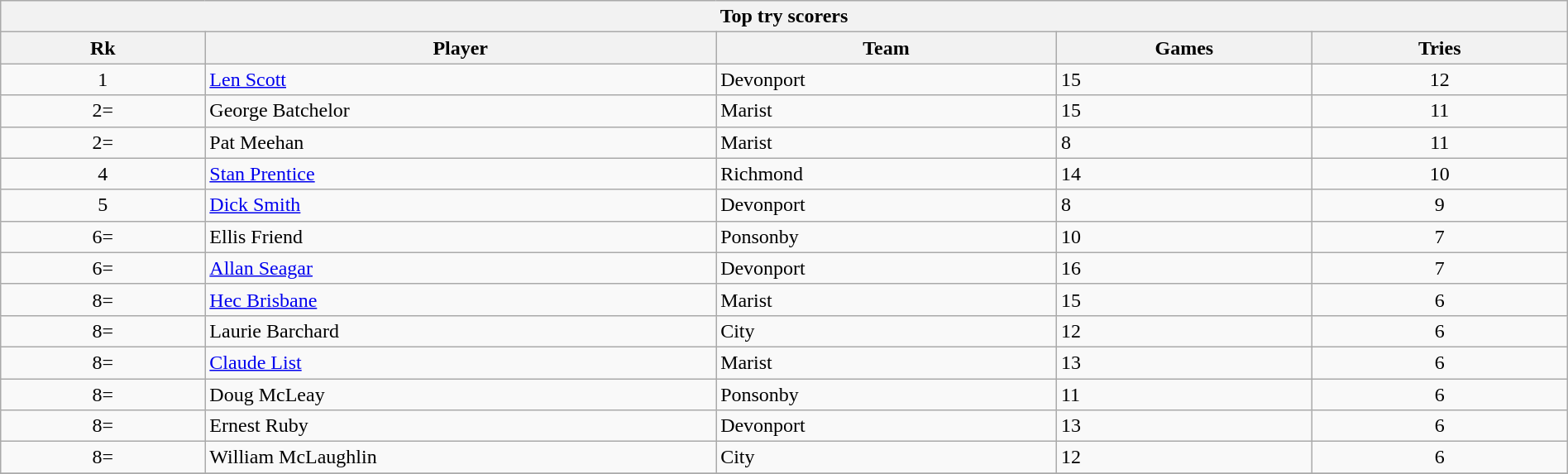<table class="wikitable collapsible sortable" style="text-align:left; font-size:100%; width:100%;">
<tr>
<th colspan="100%">Top try scorers</th>
</tr>
<tr>
<th style="width:12%;">Rk</th>
<th style="width:30%;">Player</th>
<th style="width:20%;">Team</th>
<th style="width:15%;">Games</th>
<th style="width:15%;">Tries<br></th>
</tr>
<tr>
<td style="text-align:center;">1</td>
<td><a href='#'>Len Scott</a></td>
<td>Devonport</td>
<td>15</td>
<td style="text-align:center;">12</td>
</tr>
<tr>
<td style="text-align:center;">2=</td>
<td>George Batchelor</td>
<td>Marist</td>
<td>15</td>
<td style="text-align:center;">11</td>
</tr>
<tr>
<td style="text-align:center;">2=</td>
<td>Pat Meehan</td>
<td>Marist</td>
<td>8</td>
<td style="text-align:center;">11</td>
</tr>
<tr>
<td style="text-align:center;">4</td>
<td><a href='#'>Stan Prentice</a></td>
<td>Richmond</td>
<td>14</td>
<td style="text-align:center;">10</td>
</tr>
<tr>
<td style="text-align:center;">5</td>
<td><a href='#'>Dick Smith</a></td>
<td>Devonport</td>
<td>8</td>
<td style="text-align:center;">9</td>
</tr>
<tr>
<td style="text-align:center;">6=</td>
<td>Ellis Friend</td>
<td>Ponsonby</td>
<td>10</td>
<td style="text-align:center;">7</td>
</tr>
<tr>
<td style="text-align:center;">6=</td>
<td><a href='#'>Allan Seagar</a></td>
<td>Devonport</td>
<td>16</td>
<td style="text-align:center;">7</td>
</tr>
<tr>
<td style="text-align:center;">8=</td>
<td><a href='#'>Hec Brisbane</a></td>
<td>Marist</td>
<td>15</td>
<td style="text-align:center;">6</td>
</tr>
<tr>
<td style="text-align:center;">8=</td>
<td>Laurie Barchard</td>
<td>City</td>
<td>12</td>
<td style="text-align:center;">6</td>
</tr>
<tr>
<td style="text-align:center;">8=</td>
<td><a href='#'>Claude List</a></td>
<td>Marist</td>
<td>13</td>
<td style="text-align:center;">6</td>
</tr>
<tr>
<td style="text-align:center;">8=</td>
<td>Doug McLeay</td>
<td>Ponsonby</td>
<td>11</td>
<td style="text-align:center;">6</td>
</tr>
<tr>
<td style="text-align:center;">8=</td>
<td>Ernest Ruby</td>
<td>Devonport</td>
<td>13</td>
<td style="text-align:center;">6</td>
</tr>
<tr>
<td style="text-align:center;">8=</td>
<td>William McLaughlin</td>
<td>City</td>
<td>12</td>
<td style="text-align:center;">6</td>
</tr>
<tr>
</tr>
</table>
